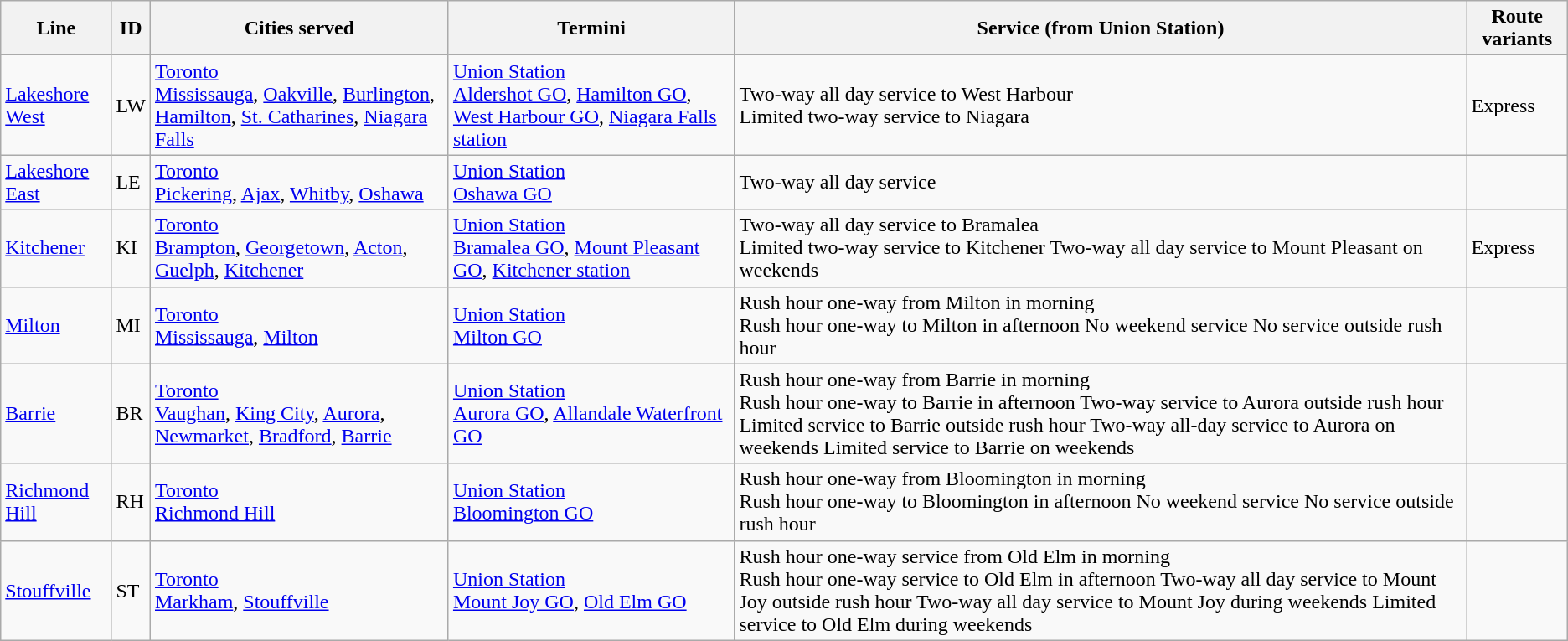<table class="wikitable">
<tr>
<th>Line</th>
<th>ID</th>
<th>Cities served</th>
<th>Termini</th>
<th>Service (from Union Station)</th>
<th>Route variants</th>
</tr>
<tr>
<td><a href='#'>Lakeshore West</a></td>
<td>LW</td>
<td><a href='#'>Toronto</a><br><a href='#'>Mississauga</a>,
<a href='#'>Oakville</a>,
<a href='#'>Burlington</a>,
<a href='#'>Hamilton</a>,
<a href='#'>St. Catharines</a>,
<a href='#'>Niagara Falls</a></td>
<td><a href='#'>Union Station</a><br><a href='#'>Aldershot GO</a>,
<a href='#'>Hamilton GO</a>,
<a href='#'>West Harbour GO</a>,
<a href='#'>Niagara Falls station</a></td>
<td>Two-way all day service to West Harbour<br>Limited two-way service to Niagara</td>
<td>Express</td>
</tr>
<tr>
<td><a href='#'>Lakeshore East</a></td>
<td>LE</td>
<td><a href='#'>Toronto</a><br><a href='#'>Pickering</a>,
<a href='#'>Ajax</a>,
<a href='#'>Whitby</a>,
<a href='#'>Oshawa</a></td>
<td><a href='#'>Union Station</a><br><a href='#'>Oshawa GO</a></td>
<td>Two-way all day service</td>
<td></td>
</tr>
<tr>
<td><a href='#'>Kitchener</a></td>
<td>KI</td>
<td><a href='#'>Toronto</a><br><a href='#'>Brampton</a>,
<a href='#'>Georgetown</a>,
<a href='#'>Acton</a>,
<a href='#'>Guelph</a>,
<a href='#'>Kitchener</a></td>
<td><a href='#'>Union Station</a><br><a href='#'>Bramalea GO</a>,
<a href='#'>Mount Pleasant GO</a>,
<a href='#'>Kitchener station</a></td>
<td>Two-way all day service to Bramalea<br>Limited two-way service to Kitchener
Two-way all day service to Mount Pleasant on weekends</td>
<td>Express</td>
</tr>
<tr>
<td><a href='#'>Milton</a></td>
<td>MI</td>
<td><a href='#'>Toronto</a><br><a href='#'>Mississauga</a>,
<a href='#'>Milton</a></td>
<td><a href='#'>Union Station</a><br><a href='#'>Milton GO</a></td>
<td>Rush hour one-way from Milton in morning<br>Rush hour one-way to Milton in afternoon
No weekend service
No service outside rush hour</td>
<td></td>
</tr>
<tr>
<td><a href='#'>Barrie</a></td>
<td>BR</td>
<td><a href='#'>Toronto</a><br><a href='#'>Vaughan</a>,
<a href='#'>King City</a>,
<a href='#'>Aurora</a>,
<a href='#'>Newmarket</a>,
<a href='#'>Bradford</a>,
<a href='#'>Barrie</a></td>
<td><a href='#'>Union Station</a><br><a href='#'>Aurora GO</a>,
<a href='#'>Allandale Waterfront GO</a></td>
<td>Rush hour one-way from Barrie in morning<br>Rush hour one-way to Barrie in afternoon
Two-way service to Aurora outside rush hour
Limited service to Barrie outside rush hour
Two-way all-day service to Aurora on weekends
Limited service to Barrie on weekends</td>
<td></td>
</tr>
<tr>
<td><a href='#'>Richmond Hill</a></td>
<td>RH</td>
<td><a href='#'>Toronto</a><br><a href='#'>Richmond Hill</a></td>
<td><a href='#'>Union Station</a><br><a href='#'>Bloomington GO</a></td>
<td>Rush hour one-way from Bloomington in morning<br>Rush hour one-way to Bloomington in afternoon
No weekend service
No service outside rush hour</td>
<td></td>
</tr>
<tr>
<td><a href='#'>Stouffville</a></td>
<td>ST</td>
<td><a href='#'>Toronto</a><br><a href='#'>Markham</a>,
<a href='#'>Stouffville</a></td>
<td><a href='#'>Union Station</a><br><a href='#'>Mount Joy GO</a>,
<a href='#'>Old Elm GO</a></td>
<td>Rush hour one-way service from Old Elm in morning<br>Rush hour one-way service to Old Elm in afternoon
Two-way all day service to Mount Joy outside rush hour
Two-way all day service to Mount Joy during weekends
Limited service to Old Elm during weekends</td>
<td></td>
</tr>
</table>
